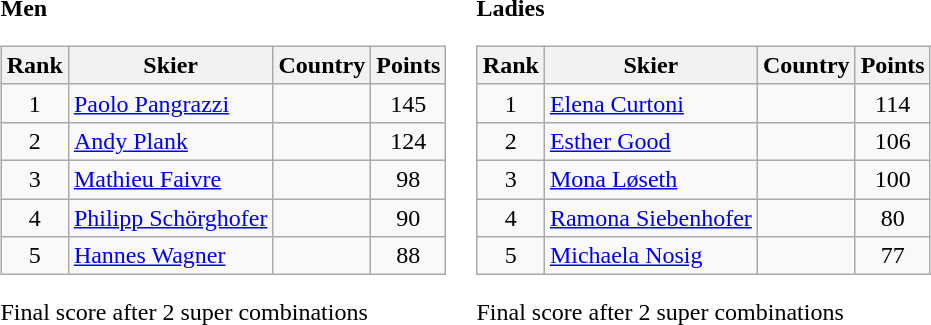<table>
<tr>
<td valign=top><br><strong>Men</strong><table class="wikitable">
<tr class="backgroundcolor5">
<th>Rank</th>
<th>Skier</th>
<th>Country</th>
<th>Points</th>
</tr>
<tr>
<td align="center">1</td>
<td><a href='#'>Paolo Pangrazzi</a></td>
<td></td>
<td align="center">145</td>
</tr>
<tr>
<td align="center">2</td>
<td><a href='#'>Andy Plank</a></td>
<td></td>
<td align="center">124</td>
</tr>
<tr>
<td align="center">3</td>
<td><a href='#'>Mathieu Faivre</a></td>
<td></td>
<td align="center">98</td>
</tr>
<tr>
<td align="center">4</td>
<td><a href='#'>Philipp Schörghofer</a></td>
<td></td>
<td align="center">90</td>
</tr>
<tr>
<td align="center">5</td>
<td><a href='#'>Hannes Wagner</a></td>
<td></td>
<td align="center">88</td>
</tr>
</table>
Final score after 2 super combinations</td>
<td><br><strong>Ladies</strong><table class="wikitable">
<tr class="backgroundcolor5">
<th>Rank</th>
<th>Skier</th>
<th>Country</th>
<th>Points</th>
</tr>
<tr>
<td align="center">1</td>
<td><a href='#'>Elena Curtoni</a></td>
<td></td>
<td align="center">114</td>
</tr>
<tr>
<td align="center">2</td>
<td><a href='#'>Esther Good</a></td>
<td></td>
<td align="center">106</td>
</tr>
<tr>
<td align="center">3</td>
<td><a href='#'>Mona Løseth</a></td>
<td></td>
<td align="center">100</td>
</tr>
<tr>
<td align="center">4</td>
<td><a href='#'>Ramona Siebenhofer</a></td>
<td></td>
<td align="center">80</td>
</tr>
<tr>
<td align="center">5</td>
<td><a href='#'>Michaela Nosig</a></td>
<td></td>
<td align="center">77</td>
</tr>
</table>
Final score after 2 super combinations</td>
</tr>
</table>
